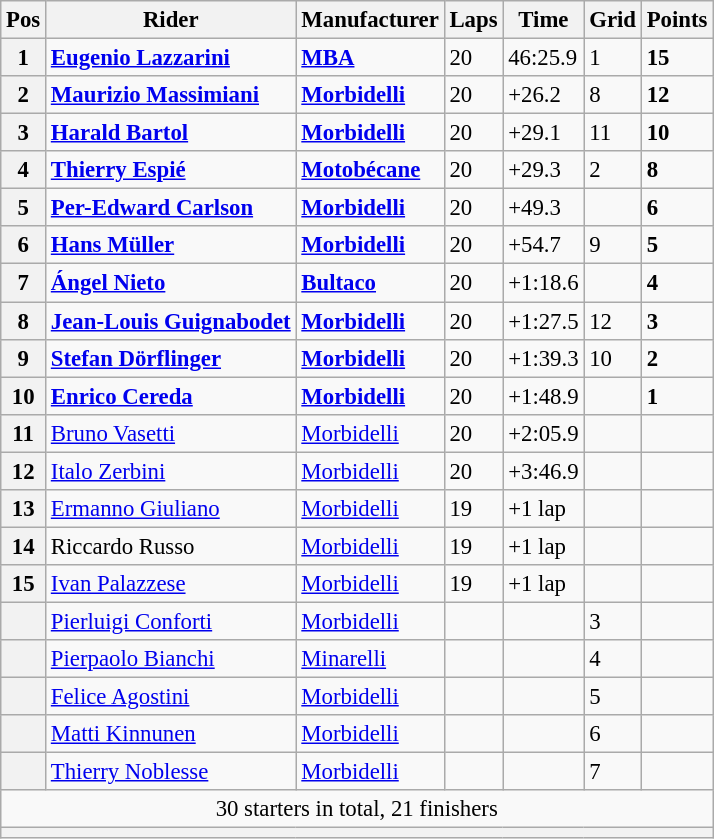<table class="wikitable" style="font-size: 95%;">
<tr>
<th>Pos</th>
<th>Rider</th>
<th>Manufacturer</th>
<th>Laps</th>
<th>Time</th>
<th>Grid</th>
<th>Points</th>
</tr>
<tr>
<th>1</th>
<td> <strong><a href='#'>Eugenio Lazzarini</a></strong></td>
<td><strong><a href='#'>MBA</a></strong></td>
<td>20</td>
<td>46:25.9</td>
<td>1</td>
<td><strong>15</strong></td>
</tr>
<tr>
<th>2</th>
<td> <strong><a href='#'>Maurizio Massimiani</a></strong></td>
<td><strong><a href='#'>Morbidelli</a></strong></td>
<td>20</td>
<td>+26.2</td>
<td>8</td>
<td><strong>12</strong></td>
</tr>
<tr>
<th>3</th>
<td> <strong><a href='#'>Harald Bartol</a></strong></td>
<td><strong><a href='#'>Morbidelli</a></strong></td>
<td>20</td>
<td>+29.1</td>
<td>11</td>
<td><strong>10</strong></td>
</tr>
<tr>
<th>4</th>
<td> <strong><a href='#'>Thierry Espié</a></strong></td>
<td><strong><a href='#'>Motobécane</a></strong></td>
<td>20</td>
<td>+29.3</td>
<td>2</td>
<td><strong>8</strong></td>
</tr>
<tr>
<th>5</th>
<td> <strong><a href='#'>Per-Edward Carlson</a></strong></td>
<td><strong><a href='#'>Morbidelli</a></strong></td>
<td>20</td>
<td>+49.3</td>
<td></td>
<td><strong>6</strong></td>
</tr>
<tr>
<th>6</th>
<td> <strong><a href='#'>Hans Müller</a></strong></td>
<td><strong><a href='#'>Morbidelli</a></strong></td>
<td>20</td>
<td>+54.7</td>
<td>9</td>
<td><strong>5</strong></td>
</tr>
<tr>
<th>7</th>
<td> <strong><a href='#'>Ángel Nieto</a></strong></td>
<td><strong><a href='#'>Bultaco</a></strong></td>
<td>20</td>
<td>+1:18.6</td>
<td></td>
<td><strong>4</strong></td>
</tr>
<tr>
<th>8</th>
<td> <strong><a href='#'>Jean-Louis Guignabodet</a></strong></td>
<td><strong><a href='#'>Morbidelli</a></strong></td>
<td>20</td>
<td>+1:27.5</td>
<td>12</td>
<td><strong>3</strong></td>
</tr>
<tr>
<th>9</th>
<td> <strong><a href='#'>Stefan Dörflinger</a></strong></td>
<td><strong><a href='#'>Morbidelli</a></strong></td>
<td>20</td>
<td>+1:39.3</td>
<td>10</td>
<td><strong>2</strong></td>
</tr>
<tr>
<th>10</th>
<td> <strong><a href='#'>Enrico Cereda</a></strong></td>
<td><strong><a href='#'>Morbidelli</a></strong></td>
<td>20</td>
<td>+1:48.9</td>
<td></td>
<td><strong>1</strong></td>
</tr>
<tr>
<th>11</th>
<td> <a href='#'>Bruno Vasetti</a></td>
<td><a href='#'>Morbidelli</a></td>
<td>20</td>
<td>+2:05.9</td>
<td></td>
<td></td>
</tr>
<tr>
<th>12</th>
<td> <a href='#'>Italo Zerbini</a></td>
<td><a href='#'>Morbidelli</a></td>
<td>20</td>
<td>+3:46.9</td>
<td></td>
<td></td>
</tr>
<tr>
<th>13</th>
<td> <a href='#'>Ermanno Giuliano</a></td>
<td><a href='#'>Morbidelli</a></td>
<td>19</td>
<td>+1 lap</td>
<td></td>
<td></td>
</tr>
<tr>
<th>14</th>
<td> Riccardo Russo</td>
<td><a href='#'>Morbidelli</a></td>
<td>19</td>
<td>+1 lap</td>
<td></td>
<td></td>
</tr>
<tr>
<th>15</th>
<td> <a href='#'>Ivan Palazzese</a></td>
<td><a href='#'>Morbidelli</a></td>
<td>19</td>
<td>+1 lap</td>
<td></td>
<td></td>
</tr>
<tr>
<th></th>
<td> <a href='#'>Pierluigi Conforti</a></td>
<td><a href='#'>Morbidelli</a></td>
<td></td>
<td></td>
<td>3</td>
<td></td>
</tr>
<tr>
<th></th>
<td> <a href='#'>Pierpaolo Bianchi</a></td>
<td><a href='#'>Minarelli</a></td>
<td></td>
<td></td>
<td>4</td>
<td></td>
</tr>
<tr>
<th></th>
<td> <a href='#'>Felice Agostini</a></td>
<td><a href='#'>Morbidelli</a></td>
<td></td>
<td></td>
<td>5</td>
<td></td>
</tr>
<tr>
<th></th>
<td> <a href='#'>Matti Kinnunen</a></td>
<td><a href='#'>Morbidelli</a></td>
<td></td>
<td></td>
<td>6</td>
<td></td>
</tr>
<tr>
<th></th>
<td> <a href='#'>Thierry Noblesse</a></td>
<td><a href='#'>Morbidelli</a></td>
<td></td>
<td></td>
<td>7</td>
<td></td>
</tr>
<tr>
<td colspan=8 align=center>30 starters in total, 21 finishers</td>
</tr>
<tr>
<th colspan=8></th>
</tr>
</table>
